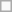<table class="wikitable mw-collapsible mw-collapsed">
<tr>
<td></td>
</tr>
</table>
